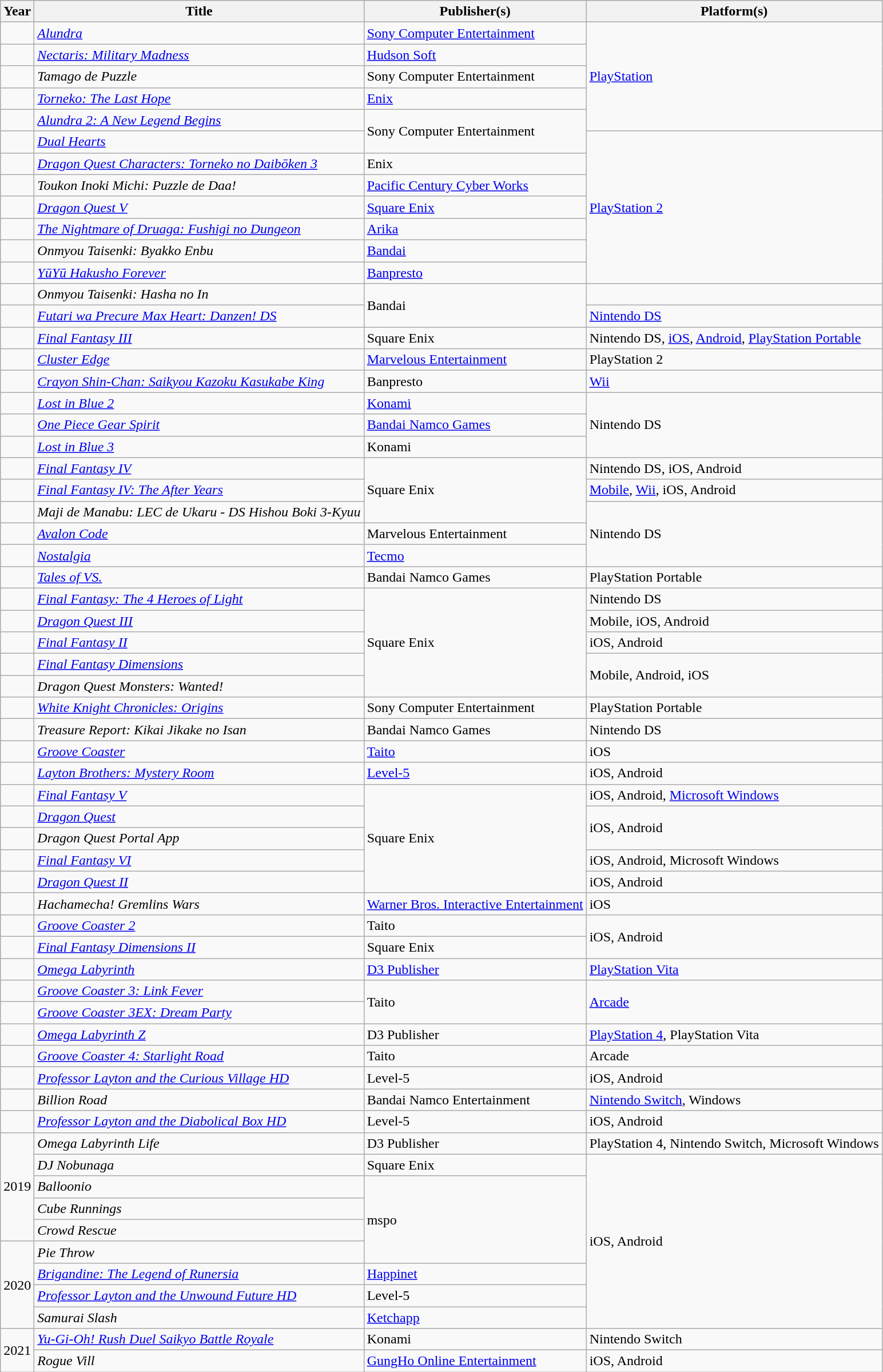<table class="wikitable sortable">
<tr>
<th>Year</th>
<th>Title</th>
<th>Publisher(s)</th>
<th>Platform(s)</th>
</tr>
<tr>
<td></td>
<td><em><a href='#'>Alundra</a></em></td>
<td><a href='#'>Sony Computer Entertainment</a></td>
<td rowspan="5"><a href='#'>PlayStation</a></td>
</tr>
<tr>
<td></td>
<td><em><a href='#'>Nectaris: Military Madness</a></em></td>
<td><a href='#'>Hudson Soft</a></td>
</tr>
<tr>
<td></td>
<td><em>Tamago de Puzzle</em></td>
<td>Sony Computer Entertainment</td>
</tr>
<tr>
<td></td>
<td><em><a href='#'>Torneko: The Last Hope</a></em></td>
<td><a href='#'>Enix</a></td>
</tr>
<tr>
<td></td>
<td><em><a href='#'>Alundra 2: A New Legend Begins</a></em></td>
<td rowspan="2">Sony Computer Entertainment</td>
</tr>
<tr>
<td></td>
<td><em><a href='#'>Dual Hearts</a></em></td>
<td rowspan="7"><a href='#'>PlayStation 2</a></td>
</tr>
<tr>
<td></td>
<td><em><a href='#'>Dragon Quest Characters: Torneko no Daibōken 3</a></em></td>
<td>Enix</td>
</tr>
<tr>
<td></td>
<td><em>Toukon Inoki Michi: Puzzle de Daa!</em></td>
<td><a href='#'>Pacific Century Cyber Works</a></td>
</tr>
<tr>
<td></td>
<td><em><a href='#'>Dragon Quest V</a></em></td>
<td><a href='#'>Square Enix</a></td>
</tr>
<tr>
<td></td>
<td><em><a href='#'>The Nightmare of Druaga: Fushigi no Dungeon</a></em></td>
<td><a href='#'>Arika</a></td>
</tr>
<tr>
<td></td>
<td><em>Onmyou Taisenki: Byakko Enbu</em></td>
<td><a href='#'>Bandai</a></td>
</tr>
<tr>
<td></td>
<td><em><a href='#'>YūYū Hakusho Forever</a></em></td>
<td><a href='#'>Banpresto</a></td>
</tr>
<tr>
<td></td>
<td><em>Onmyou Taisenki: Hasha no In</em></td>
<td rowspan="2">Bandai</td>
</tr>
<tr>
<td></td>
<td><em><a href='#'>Futari wa Precure Max Heart: Danzen! DS</a></em></td>
<td><a href='#'>Nintendo DS</a></td>
</tr>
<tr>
<td></td>
<td><em><a href='#'>Final Fantasy III</a></em></td>
<td>Square Enix</td>
<td>Nintendo DS, <a href='#'>iOS</a>, <a href='#'>Android</a>, <a href='#'>PlayStation Portable</a></td>
</tr>
<tr>
<td></td>
<td><em><a href='#'>Cluster Edge</a></em></td>
<td><a href='#'>Marvelous Entertainment</a></td>
<td>PlayStation 2</td>
</tr>
<tr>
<td></td>
<td><em><a href='#'>Crayon Shin-Chan: Saikyou Kazoku Kasukabe King</a></em></td>
<td>Banpresto</td>
<td><a href='#'>Wii</a></td>
</tr>
<tr>
<td></td>
<td><em><a href='#'>Lost in Blue 2</a></em></td>
<td><a href='#'>Konami</a></td>
<td rowspan="3">Nintendo DS</td>
</tr>
<tr>
<td></td>
<td><em><a href='#'>One Piece Gear Spirit</a></em></td>
<td><a href='#'>Bandai Namco Games</a></td>
</tr>
<tr>
<td></td>
<td><em><a href='#'>Lost in Blue 3</a></em></td>
<td>Konami</td>
</tr>
<tr>
<td></td>
<td><em><a href='#'>Final Fantasy IV</a></em></td>
<td rowspan="3">Square Enix</td>
<td>Nintendo DS, iOS, Android</td>
</tr>
<tr>
<td></td>
<td><em><a href='#'>Final Fantasy IV: The After Years</a></em></td>
<td><a href='#'>Mobile</a>, <a href='#'>Wii</a>, iOS, Android</td>
</tr>
<tr>
<td></td>
<td><em>Maji de Manabu: LEC de Ukaru - DS Hishou Boki 3-Kyuu</em></td>
<td rowspan="3">Nintendo DS</td>
</tr>
<tr>
<td></td>
<td><em><a href='#'>Avalon Code</a></em></td>
<td>Marvelous Entertainment</td>
</tr>
<tr>
<td></td>
<td><em><a href='#'>Nostalgia</a></em></td>
<td><a href='#'>Tecmo</a></td>
</tr>
<tr>
<td></td>
<td><em><a href='#'>Tales of VS.</a></em></td>
<td>Bandai Namco Games</td>
<td>PlayStation Portable</td>
</tr>
<tr>
<td></td>
<td><em><a href='#'>Final Fantasy: The 4 Heroes of Light</a></em></td>
<td rowspan="5">Square Enix</td>
<td>Nintendo DS</td>
</tr>
<tr>
<td></td>
<td><em><a href='#'>Dragon Quest III</a></em></td>
<td>Mobile, iOS, Android</td>
</tr>
<tr>
<td></td>
<td><em><a href='#'>Final Fantasy II</a></em></td>
<td>iOS, Android</td>
</tr>
<tr>
<td></td>
<td><em><a href='#'>Final Fantasy Dimensions</a></em></td>
<td rowspan="2">Mobile, Android, iOS</td>
</tr>
<tr>
<td></td>
<td><em>Dragon Quest Monsters: Wanted!</em></td>
</tr>
<tr>
<td></td>
<td><em><a href='#'>White Knight Chronicles: Origins</a></em></td>
<td>Sony Computer Entertainment</td>
<td>PlayStation Portable</td>
</tr>
<tr>
<td></td>
<td><em>Treasure Report: Kikai Jikake no Isan</em></td>
<td>Bandai Namco Games</td>
<td>Nintendo DS</td>
</tr>
<tr>
<td></td>
<td><em><a href='#'>Groove Coaster</a></em></td>
<td><a href='#'>Taito</a></td>
<td>iOS</td>
</tr>
<tr>
<td></td>
<td><em><a href='#'>Layton Brothers: Mystery Room</a></em></td>
<td><a href='#'>Level-5</a></td>
<td>iOS, Android</td>
</tr>
<tr>
<td></td>
<td><em><a href='#'>Final Fantasy V</a></em></td>
<td rowspan="5">Square Enix</td>
<td>iOS, Android, <a href='#'>Microsoft Windows</a></td>
</tr>
<tr>
<td></td>
<td><em><a href='#'>Dragon Quest</a></em></td>
<td rowspan="2">iOS, Android</td>
</tr>
<tr>
<td></td>
<td><em>Dragon Quest Portal App</em></td>
</tr>
<tr>
<td></td>
<td><em><a href='#'>Final Fantasy VI</a></em></td>
<td>iOS, Android, Microsoft Windows</td>
</tr>
<tr>
<td></td>
<td><em><a href='#'>Dragon Quest II</a></em></td>
<td>iOS, Android</td>
</tr>
<tr>
<td></td>
<td><em>Hachamecha! Gremlins Wars</em></td>
<td><a href='#'>Warner Bros. Interactive Entertainment</a></td>
<td>iOS</td>
</tr>
<tr>
<td></td>
<td><em><a href='#'>Groove Coaster 2</a></em></td>
<td>Taito</td>
<td rowspan="2">iOS, Android</td>
</tr>
<tr>
<td></td>
<td><em><a href='#'>Final Fantasy Dimensions II</a></em></td>
<td>Square Enix</td>
</tr>
<tr>
<td></td>
<td><em><a href='#'>Omega Labyrinth</a></em></td>
<td><a href='#'>D3 Publisher</a></td>
<td><a href='#'>PlayStation Vita</a></td>
</tr>
<tr>
<td></td>
<td><em><a href='#'>Groove Coaster 3: Link Fever</a></em></td>
<td rowspan="2">Taito</td>
<td rowspan="2"><a href='#'>Arcade</a></td>
</tr>
<tr>
<td></td>
<td><em><a href='#'>Groove Coaster 3EX: Dream Party</a></em></td>
</tr>
<tr>
<td></td>
<td><em><a href='#'>Omega Labyrinth Z</a></em></td>
<td>D3 Publisher</td>
<td><a href='#'>PlayStation 4</a>, PlayStation Vita</td>
</tr>
<tr>
<td></td>
<td><em><a href='#'>Groove Coaster 4: Starlight Road</a></em></td>
<td>Taito</td>
<td>Arcade</td>
</tr>
<tr>
<td></td>
<td><em><a href='#'>Professor Layton and the Curious Village HD</a></em></td>
<td>Level-5</td>
<td>iOS, Android</td>
</tr>
<tr>
<td></td>
<td><em>Billion Road</em></td>
<td>Bandai Namco Entertainment</td>
<td><a href='#'>Nintendo Switch</a>, Windows</td>
</tr>
<tr>
<td></td>
<td><em><a href='#'>Professor Layton and the Diabolical Box HD</a></em></td>
<td>Level-5</td>
<td>iOS, Android</td>
</tr>
<tr>
<td rowspan="5">2019</td>
<td><em>Omega Labyrinth Life</em></td>
<td>D3 Publisher</td>
<td>PlayStation 4, Nintendo Switch, Microsoft Windows</td>
</tr>
<tr>
<td><em>DJ Nobunaga</em></td>
<td>Square Enix</td>
<td rowspan="8">iOS, Android</td>
</tr>
<tr>
<td><em>Balloonio</em></td>
<td rowspan="4">mspo</td>
</tr>
<tr>
<td><em>Cube Runnings</em></td>
</tr>
<tr>
<td><em>Crowd Rescue</em></td>
</tr>
<tr>
<td rowspan="4">2020</td>
<td><em>Pie Throw</em></td>
</tr>
<tr>
<td><em><a href='#'>Brigandine: The Legend of Runersia</a></em></td>
<td><a href='#'>Happinet</a></td>
</tr>
<tr>
<td><a href='#'><em>Professor Layton and the Unwound Future HD</em></a></td>
<td>Level-5</td>
</tr>
<tr>
<td><em>Samurai Slash</em></td>
<td><a href='#'>Ketchapp</a></td>
</tr>
<tr>
<td rowspan="2">2021</td>
<td><em><a href='#'>Yu-Gi-Oh! Rush Duel Saikyo Battle Royale</a></em></td>
<td>Konami</td>
<td>Nintendo Switch</td>
</tr>
<tr>
<td><em>Rogue Vill</em></td>
<td><a href='#'>GungHo Online Entertainment</a></td>
<td>iOS, Android</td>
</tr>
</table>
